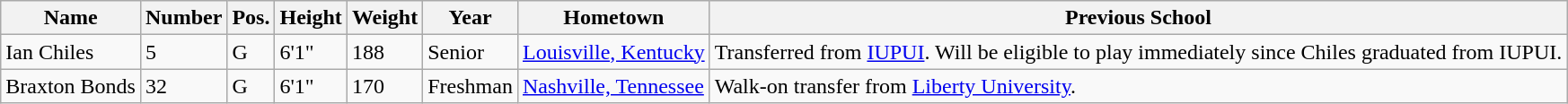<table class="wikitable sortable" border="1">
<tr>
<th>Name</th>
<th>Number</th>
<th>Pos.</th>
<th>Height</th>
<th>Weight</th>
<th>Year</th>
<th>Hometown</th>
<th class="unsortable">Previous School</th>
</tr>
<tr>
<td sortname>Ian Chiles</td>
<td>5</td>
<td>G</td>
<td>6'1"</td>
<td>188</td>
<td>Senior</td>
<td><a href='#'>Louisville, Kentucky</a></td>
<td>Transferred from <a href='#'>IUPUI</a>. Will be eligible to play immediately since Chiles graduated from IUPUI.</td>
</tr>
<tr>
<td sortname>Braxton Bonds</td>
<td>32</td>
<td>G</td>
<td>6'1"</td>
<td>170</td>
<td>Freshman</td>
<td><a href='#'>Nashville, Tennessee</a></td>
<td>Walk-on transfer from <a href='#'>Liberty University</a>.</td>
</tr>
</table>
